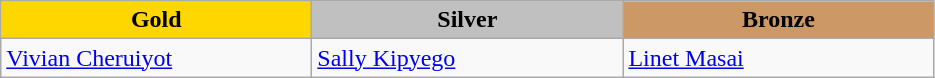<table class="wikitable" style="text-align:left">
<tr align="center">
<td width=200 bgcolor=gold><strong>Gold</strong></td>
<td width=200 bgcolor=silver><strong>Silver</strong></td>
<td width=200 bgcolor=CC9966><strong>Bronze</strong></td>
</tr>
<tr>
<td><a href='#'>Vivian Cheruiyot</a><br><em></em></td>
<td><a href='#'>Sally Kipyego</a><br><em></em></td>
<td><a href='#'>Linet Masai</a><br><em></em></td>
</tr>
</table>
